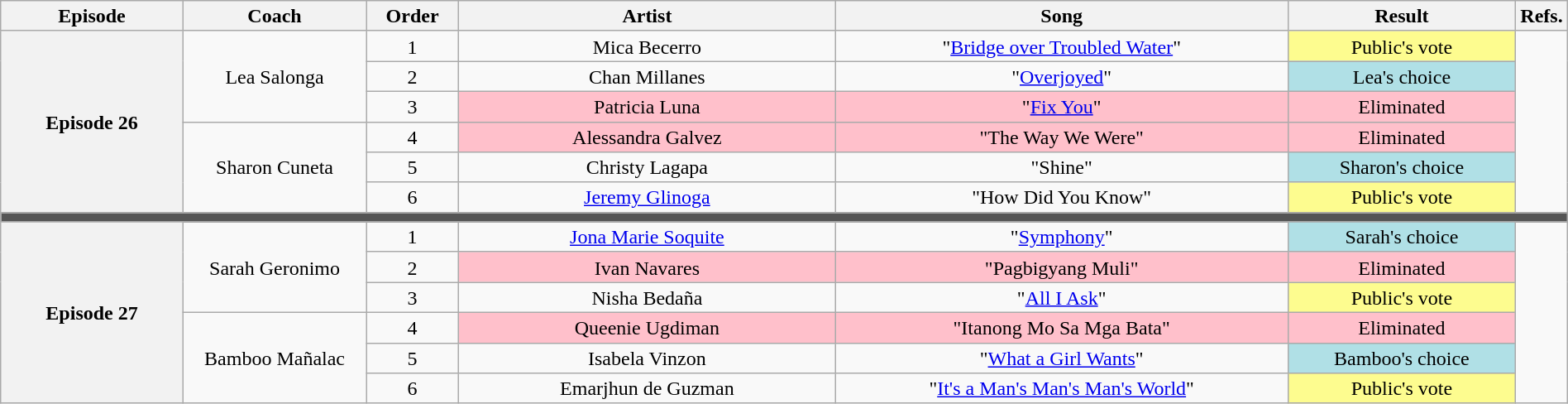<table class="wikitable" style="text-align:center; line-height:17px; width:100%;">
<tr>
<th width="12%">Episode</th>
<th width="12%">Coach</th>
<th width="6%">Order</th>
<th width="25%">Artist</th>
<th width="30%">Song</th>
<th width="15%">Result</th>
<th width="3%">Refs.</th>
</tr>
<tr>
<th rowspan="6">Episode 26<br><small></small></th>
<td rowspan="3">Lea Salonga</td>
<td>1</td>
<td>Mica Becerro</td>
<td>"<a href='#'>Bridge over Troubled Water</a>"</td>
<td style="background:#fdfc8f; ">Public's vote</td>
<td rowspan="6"></td>
</tr>
<tr>
<td>2</td>
<td>Chan Millanes</td>
<td>"<a href='#'>Overjoyed</a>"</td>
<td style="background:#B0E0E6; ">Lea's choice</td>
</tr>
<tr>
<td>3</td>
<td style="background:pink; ">Patricia Luna</td>
<td style="background:pink; ">"<a href='#'>Fix You</a>"</td>
<td style="background:pink; ">Eliminated</td>
</tr>
<tr>
<td rowspan="3">Sharon Cuneta</td>
<td>4</td>
<td style="background:pink; ">Alessandra Galvez</td>
<td style="background:pink; ">"The Way We Were"</td>
<td style="background:pink; ">Eliminated</td>
</tr>
<tr>
<td>5</td>
<td>Christy Lagapa</td>
<td>"Shine"</td>
<td style="background:#B0E0E6; ">Sharon's choice</td>
</tr>
<tr>
<td>6</td>
<td><a href='#'>Jeremy Glinoga</a></td>
<td>"How Did You Know"</td>
<td style="background:#fdfc8f; ">Public's vote</td>
</tr>
<tr>
<th colspan="7" style="background:#555;"></th>
</tr>
<tr>
<th rowspan="6">Episode 27<br><small></small></th>
<td rowspan="3">Sarah Geronimo</td>
<td>1</td>
<td><a href='#'>Jona Marie Soquite</a></td>
<td>"<a href='#'>Symphony</a>"</td>
<td style="background:#B0E0E6; ">Sarah's choice</td>
<td rowspan="6"></td>
</tr>
<tr>
<td>2</td>
<td style="background:pink; ">Ivan Navares</td>
<td style="background:pink; ">"Pagbigyang Muli"</td>
<td style="background:pink; ">Eliminated</td>
</tr>
<tr>
<td>3</td>
<td>Nisha Bedaña</td>
<td>"<a href='#'>All I Ask</a>"</td>
<td style="background:#fdfc8f; ">Public's vote</td>
</tr>
<tr>
<td rowspan="3">Bamboo Mañalac</td>
<td>4</td>
<td style="background:pink; ">Queenie Ugdiman</td>
<td style="background:pink; ">"Itanong Mo Sa Mga Bata"</td>
<td style="background:pink; ">Eliminated</td>
</tr>
<tr>
<td>5</td>
<td>Isabela Vinzon</td>
<td>"<a href='#'>What a Girl Wants</a>"</td>
<td style="background:#B0E0E6; ">Bamboo's choice</td>
</tr>
<tr>
<td>6</td>
<td>Emarjhun de Guzman</td>
<td>"<a href='#'>It's a Man's Man's Man's World</a>"</td>
<td style="background:#fdfc8f; ">Public's vote</td>
</tr>
</table>
